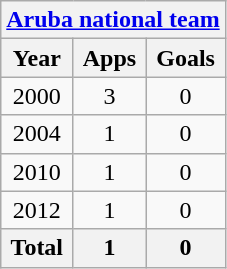<table class="wikitable" style="text-align:center">
<tr>
<th colspan=3><a href='#'>Aruba national team</a></th>
</tr>
<tr>
<th>Year</th>
<th>Apps</th>
<th>Goals</th>
</tr>
<tr>
<td>2000</td>
<td>3</td>
<td>0</td>
</tr>
<tr>
<td>2004</td>
<td>1</td>
<td>0</td>
</tr>
<tr>
<td>2010</td>
<td>1</td>
<td>0</td>
</tr>
<tr>
<td>2012</td>
<td>1</td>
<td>0</td>
</tr>
<tr>
<th>Total</th>
<th>1</th>
<th>0</th>
</tr>
</table>
